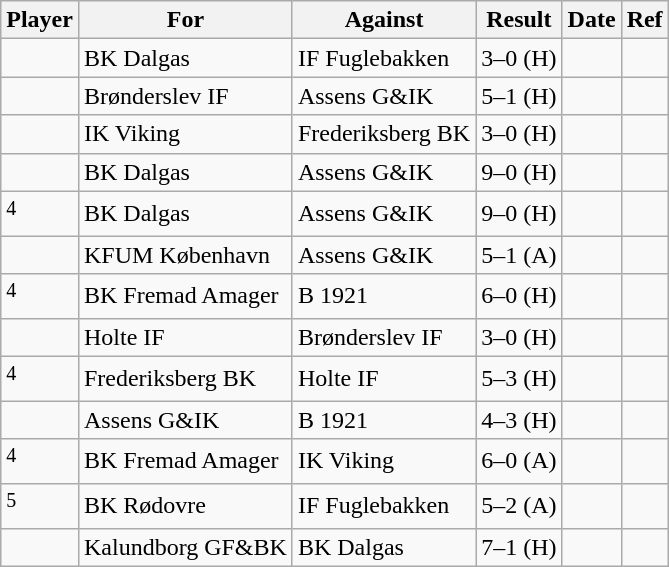<table class="wikitable">
<tr>
<th>Player</th>
<th>For</th>
<th>Against</th>
<th>Result</th>
<th>Date</th>
<th>Ref</th>
</tr>
<tr>
<td> </td>
<td>BK Dalgas</td>
<td>IF Fuglebakken</td>
<td>3–0 (H)</td>
<td></td>
<td></td>
</tr>
<tr>
<td> </td>
<td>Brønderslev IF</td>
<td>Assens G&IK</td>
<td>5–1 (H)</td>
<td></td>
<td></td>
</tr>
<tr>
<td> </td>
<td>IK Viking</td>
<td>Frederiksberg BK</td>
<td>3–0 (H)</td>
<td></td>
<td></td>
</tr>
<tr>
<td> </td>
<td>BK Dalgas</td>
<td>Assens G&IK</td>
<td>9–0 (H)</td>
<td></td>
<td></td>
</tr>
<tr>
<td> <sup>4</sup></td>
<td>BK Dalgas</td>
<td>Assens G&IK</td>
<td>9–0 (H)</td>
<td></td>
<td></td>
</tr>
<tr>
<td> </td>
<td>KFUM København</td>
<td>Assens G&IK</td>
<td>5–1 (A)</td>
<td></td>
<td></td>
</tr>
<tr>
<td> <sup>4</sup></td>
<td>BK Fremad Amager</td>
<td>B 1921</td>
<td>6–0 (H)</td>
<td></td>
<td></td>
</tr>
<tr>
<td> </td>
<td>Holte IF</td>
<td>Brønderslev IF</td>
<td>3–0 (H)</td>
<td></td>
<td></td>
</tr>
<tr>
<td> <sup>4</sup></td>
<td>Frederiksberg BK</td>
<td>Holte IF</td>
<td>5–3 (H)</td>
<td></td>
<td></td>
</tr>
<tr>
<td> </td>
<td>Assens G&IK</td>
<td>B 1921</td>
<td>4–3 (H)</td>
<td></td>
<td></td>
</tr>
<tr>
<td> <sup>4</sup></td>
<td>BK Fremad Amager</td>
<td>IK Viking</td>
<td>6–0 (A)</td>
<td></td>
<td></td>
</tr>
<tr>
<td> <sup>5</sup></td>
<td>BK Rødovre</td>
<td>IF Fuglebakken</td>
<td>5–2 (A)</td>
<td></td>
<td></td>
</tr>
<tr>
<td> </td>
<td>Kalundborg GF&BK</td>
<td>BK Dalgas</td>
<td>7–1 (H)</td>
<td></td>
<td></td>
</tr>
</table>
